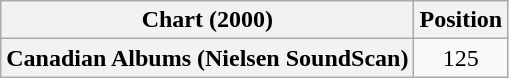<table class="wikitable plainrowheaders" style="text-align:center">
<tr>
<th>Chart (2000)</th>
<th>Position</th>
</tr>
<tr>
<th scope="row">Canadian Albums (Nielsen SoundScan)</th>
<td>125</td>
</tr>
</table>
